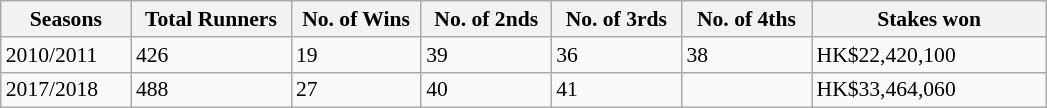<table class="wikitable sortable" style="font-size:90%;">
<tr>
<th width="80px">Seasons</th>
<th width="100px">Total Runners</th>
<th width="80px">No. of Wins</th>
<th width="80px">No. of 2nds</th>
<th width="80px">No. of 3rds</th>
<th width="80px">No. of 4ths</th>
<th width="150px">Stakes won</th>
</tr>
<tr>
<td>2010/2011</td>
<td>426</td>
<td>19</td>
<td>39</td>
<td>36</td>
<td>38</td>
<td>HK$22,420,100</td>
</tr>
<tr>
<td>2017/2018</td>
<td>488</td>
<td>27</td>
<td>40</td>
<td>41</td>
<td></td>
<td>HK$33,464,060</td>
</tr>
</table>
